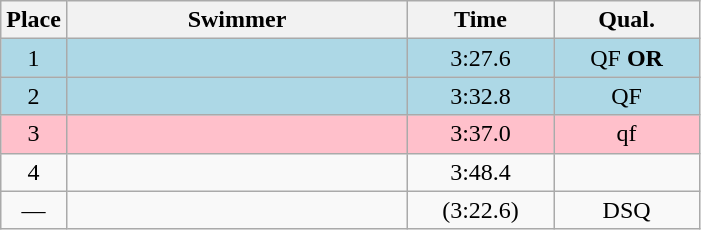<table class=wikitable style="text-align:center">
<tr>
<th>Place</th>
<th width=220>Swimmer</th>
<th width=90>Time</th>
<th width=90>Qual.</th>
</tr>
<tr bgcolor=lightblue>
<td>1</td>
<td align=left></td>
<td>3:27.6</td>
<td>QF <strong>OR</strong></td>
</tr>
<tr bgcolor=lightblue>
<td>2</td>
<td align=left></td>
<td>3:32.8</td>
<td>QF</td>
</tr>
<tr bgcolor=pink>
<td>3</td>
<td align=left></td>
<td>3:37.0</td>
<td>qf</td>
</tr>
<tr>
<td>4</td>
<td align=left></td>
<td>3:48.4</td>
<td></td>
</tr>
<tr>
<td>—</td>
<td align=left></td>
<td>(3:22.6)</td>
<td>DSQ</td>
</tr>
</table>
